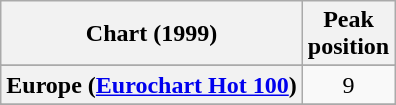<table class="wikitable sortable plainrowheaders" style="text-align:center">
<tr>
<th>Chart (1999)</th>
<th>Peak<br>position</th>
</tr>
<tr>
</tr>
<tr>
</tr>
<tr>
</tr>
<tr>
<th scope="row">Europe (<a href='#'>Eurochart Hot 100</a>)</th>
<td>9</td>
</tr>
<tr>
</tr>
<tr>
</tr>
<tr>
</tr>
<tr>
</tr>
<tr>
</tr>
</table>
